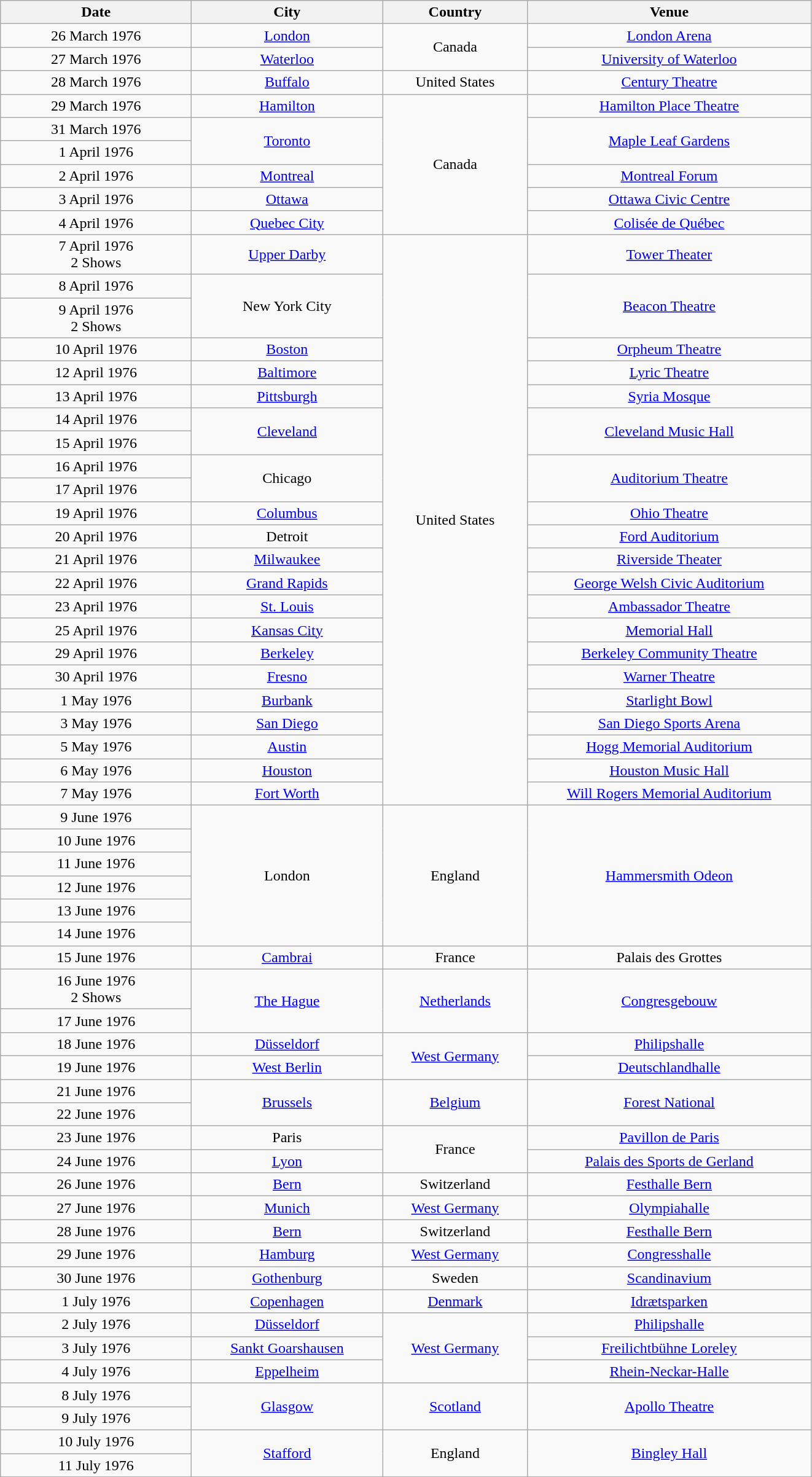<table class="wikitable" style="text-align:center;">
<tr>
<th width="200">Date</th>
<th width="200">City</th>
<th width="150">Country</th>
<th width="300">Venue</th>
</tr>
<tr>
<td>26 March 1976</td>
<td><a href='#'>London</a></td>
<td rowspan="2">Canada</td>
<td><a href='#'>London Arena</a></td>
</tr>
<tr>
<td>27 March 1976</td>
<td><a href='#'>Waterloo</a></td>
<td><a href='#'>University of Waterloo</a></td>
</tr>
<tr>
<td>28 March 1976</td>
<td><a href='#'>Buffalo</a></td>
<td>United States</td>
<td><a href='#'>Century Theatre</a></td>
</tr>
<tr>
<td>29 March 1976</td>
<td><a href='#'>Hamilton</a></td>
<td rowspan="6">Canada</td>
<td><a href='#'>Hamilton Place Theatre</a></td>
</tr>
<tr>
<td>31 March 1976</td>
<td rowspan="2"><a href='#'>Toronto</a></td>
<td rowspan="2"><a href='#'>Maple Leaf Gardens</a></td>
</tr>
<tr>
<td>1 April 1976</td>
</tr>
<tr>
<td>2 April 1976</td>
<td><a href='#'>Montreal</a></td>
<td><a href='#'>Montreal Forum</a></td>
</tr>
<tr>
<td>3 April 1976</td>
<td><a href='#'>Ottawa</a></td>
<td><a href='#'>Ottawa Civic Centre</a></td>
</tr>
<tr>
<td>4 April 1976</td>
<td><a href='#'>Quebec City</a></td>
<td><a href='#'>Colisée de Québec</a></td>
</tr>
<tr>
<td>7 April 1976<br>2 Shows</td>
<td><a href='#'>Upper Darby</a></td>
<td rowspan="23">United States</td>
<td><a href='#'>Tower Theater</a></td>
</tr>
<tr>
<td>8 April 1976</td>
<td rowspan="2">New York City</td>
<td rowspan="2"><a href='#'>Beacon Theatre</a></td>
</tr>
<tr>
<td>9 April 1976<br>2 Shows</td>
</tr>
<tr>
<td>10 April 1976</td>
<td><a href='#'>Boston</a></td>
<td><a href='#'>Orpheum Theatre</a></td>
</tr>
<tr>
<td>12 April 1976</td>
<td><a href='#'>Baltimore</a></td>
<td><a href='#'>Lyric Theatre</a></td>
</tr>
<tr>
<td>13 April 1976</td>
<td><a href='#'>Pittsburgh</a></td>
<td><a href='#'>Syria Mosque</a></td>
</tr>
<tr>
<td>14 April 1976</td>
<td rowspan="2"><a href='#'>Cleveland</a></td>
<td rowspan="2"><a href='#'>Cleveland Music Hall</a></td>
</tr>
<tr>
<td>15 April 1976</td>
</tr>
<tr>
<td>16 April 1976</td>
<td rowspan="2">Chicago</td>
<td rowspan="2"><a href='#'>Auditorium Theatre</a></td>
</tr>
<tr>
<td>17 April 1976</td>
</tr>
<tr>
<td>19 April 1976</td>
<td><a href='#'>Columbus</a></td>
<td><a href='#'>Ohio Theatre</a></td>
</tr>
<tr>
<td>20 April 1976</td>
<td>Detroit</td>
<td><a href='#'>Ford Auditorium</a></td>
</tr>
<tr>
<td>21 April 1976</td>
<td><a href='#'>Milwaukee</a></td>
<td><a href='#'>Riverside Theater</a></td>
</tr>
<tr>
<td>22 April 1976</td>
<td><a href='#'>Grand Rapids</a></td>
<td><a href='#'>George Welsh Civic Auditorium</a></td>
</tr>
<tr>
<td>23 April 1976</td>
<td><a href='#'>St. Louis</a></td>
<td><a href='#'>Ambassador Theatre</a></td>
</tr>
<tr>
<td>25 April 1976</td>
<td><a href='#'>Kansas City</a></td>
<td><a href='#'>Memorial Hall</a></td>
</tr>
<tr>
<td>29 April 1976</td>
<td><a href='#'>Berkeley</a></td>
<td><a href='#'>Berkeley Community Theatre</a></td>
</tr>
<tr>
<td>30 April 1976</td>
<td><a href='#'>Fresno</a></td>
<td><a href='#'>Warner Theatre</a></td>
</tr>
<tr>
<td>1 May 1976</td>
<td><a href='#'>Burbank</a></td>
<td><a href='#'>Starlight Bowl</a></td>
</tr>
<tr>
<td>3 May 1976</td>
<td><a href='#'>San Diego</a></td>
<td><a href='#'>San Diego Sports Arena</a></td>
</tr>
<tr>
<td>5 May 1976</td>
<td><a href='#'>Austin</a></td>
<td><a href='#'>Hogg Memorial Auditorium</a></td>
</tr>
<tr>
<td>6 May 1976</td>
<td><a href='#'>Houston</a></td>
<td><a href='#'>Houston Music Hall</a></td>
</tr>
<tr>
<td>7 May 1976</td>
<td><a href='#'>Fort Worth</a></td>
<td><a href='#'>Will Rogers Memorial Auditorium</a></td>
</tr>
<tr>
<td>9 June 1976</td>
<td rowspan="6">London</td>
<td rowspan="6">England</td>
<td rowspan="6"><a href='#'>Hammersmith Odeon</a></td>
</tr>
<tr>
<td>10 June 1976</td>
</tr>
<tr>
<td>11 June 1976</td>
</tr>
<tr>
<td>12 June 1976</td>
</tr>
<tr>
<td>13 June 1976</td>
</tr>
<tr>
<td>14 June 1976</td>
</tr>
<tr>
<td>15 June 1976</td>
<td><a href='#'>Cambrai</a></td>
<td>France</td>
<td>Palais des Grottes</td>
</tr>
<tr>
<td>16 June 1976<br>2 Shows</td>
<td rowspan="2"><a href='#'>The Hague</a></td>
<td rowspan="2"><a href='#'>Netherlands</a></td>
<td rowspan="2"><a href='#'>Congresgebouw</a></td>
</tr>
<tr>
<td>17 June 1976</td>
</tr>
<tr>
<td>18 June 1976</td>
<td><a href='#'>Düsseldorf</a></td>
<td rowspan="2"><a href='#'>West Germany</a></td>
<td><a href='#'>Philipshalle</a></td>
</tr>
<tr>
<td>19 June 1976</td>
<td><a href='#'>West Berlin</a></td>
<td><a href='#'>Deutschlandhalle</a></td>
</tr>
<tr>
<td>21 June 1976</td>
<td rowspan="2"><a href='#'>Brussels</a></td>
<td rowspan="2"><a href='#'>Belgium</a></td>
<td rowspan="2"><a href='#'>Forest National</a></td>
</tr>
<tr>
<td>22 June 1976</td>
</tr>
<tr>
<td>23 June 1976</td>
<td>Paris</td>
<td rowspan="2">France</td>
<td><a href='#'>Pavillon de Paris</a></td>
</tr>
<tr>
<td>24 June 1976</td>
<td><a href='#'>Lyon</a></td>
<td><a href='#'>Palais des Sports de Gerland</a></td>
</tr>
<tr>
<td>26 June 1976</td>
<td><a href='#'>Bern</a></td>
<td>Switzerland</td>
<td><a href='#'>Festhalle Bern</a></td>
</tr>
<tr>
<td>27 June 1976</td>
<td><a href='#'>Munich</a></td>
<td><a href='#'>West Germany</a></td>
<td><a href='#'>Olympiahalle</a></td>
</tr>
<tr>
<td>28 June 1976</td>
<td><a href='#'>Bern</a></td>
<td>Switzerland</td>
<td><a href='#'>Festhalle Bern</a></td>
</tr>
<tr>
<td>29 June 1976</td>
<td><a href='#'>Hamburg</a></td>
<td><a href='#'>West Germany</a></td>
<td><a href='#'>Congresshalle</a></td>
</tr>
<tr>
<td>30 June 1976</td>
<td><a href='#'>Gothenburg</a></td>
<td>Sweden</td>
<td><a href='#'>Scandinavium</a></td>
</tr>
<tr>
<td>1 July 1976</td>
<td><a href='#'>Copenhagen</a></td>
<td><a href='#'>Denmark</a></td>
<td><a href='#'>Idrætsparken</a></td>
</tr>
<tr>
<td>2 July 1976</td>
<td><a href='#'>Düsseldorf</a></td>
<td rowspan="3"><a href='#'>West Germany</a></td>
<td><a href='#'>Philipshalle</a></td>
</tr>
<tr>
<td>3 July 1976</td>
<td><a href='#'>Sankt Goarshausen</a></td>
<td><a href='#'>Freilichtbühne Loreley</a></td>
</tr>
<tr>
<td>4 July 1976</td>
<td><a href='#'>Eppelheim</a></td>
<td><a href='#'>Rhein-Neckar-Halle</a></td>
</tr>
<tr>
<td>8 July 1976</td>
<td rowspan="2"><a href='#'>Glasgow</a></td>
<td rowspan="2"><a href='#'>Scotland</a></td>
<td rowspan="2"><a href='#'>Apollo Theatre</a></td>
</tr>
<tr>
<td>9 July 1976</td>
</tr>
<tr>
<td>10 July 1976</td>
<td rowspan="2"><a href='#'>Stafford</a></td>
<td rowspan="2">England</td>
<td rowspan="2"><a href='#'>Bingley Hall</a></td>
</tr>
<tr>
<td>11 July 1976</td>
</tr>
<tr>
</tr>
</table>
